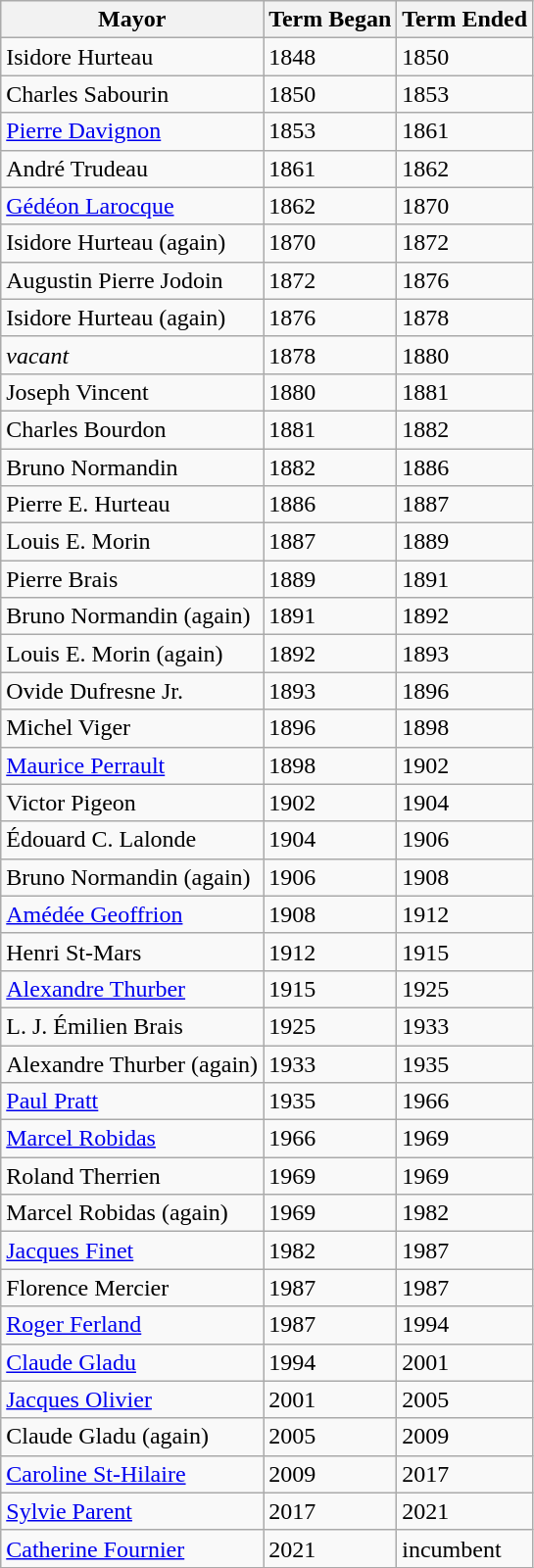<table class=wikitable>
<tr>
<th>Mayor</th>
<th>Term Began</th>
<th>Term Ended</th>
</tr>
<tr>
<td>Isidore Hurteau</td>
<td>1848</td>
<td>1850</td>
</tr>
<tr>
<td>Charles Sabourin</td>
<td>1850</td>
<td>1853</td>
</tr>
<tr>
<td><a href='#'>Pierre Davignon</a></td>
<td>1853</td>
<td>1861</td>
</tr>
<tr>
<td>André Trudeau</td>
<td>1861</td>
<td>1862</td>
</tr>
<tr>
<td><a href='#'>Gédéon Larocque</a></td>
<td>1862</td>
<td>1870</td>
</tr>
<tr>
<td>Isidore Hurteau (again)</td>
<td>1870</td>
<td>1872</td>
</tr>
<tr>
<td>Augustin Pierre Jodoin</td>
<td>1872</td>
<td>1876</td>
</tr>
<tr>
<td>Isidore Hurteau (again)</td>
<td>1876</td>
<td>1878</td>
</tr>
<tr>
<td><em>vacant</em></td>
<td>1878</td>
<td>1880</td>
</tr>
<tr>
<td>Joseph Vincent</td>
<td>1880</td>
<td>1881</td>
</tr>
<tr>
<td>Charles Bourdon</td>
<td>1881</td>
<td>1882</td>
</tr>
<tr>
<td>Bruno Normandin</td>
<td>1882</td>
<td>1886</td>
</tr>
<tr>
<td>Pierre E. Hurteau</td>
<td>1886</td>
<td>1887</td>
</tr>
<tr>
<td>Louis E. Morin</td>
<td>1887</td>
<td>1889</td>
</tr>
<tr>
<td>Pierre Brais</td>
<td>1889</td>
<td>1891</td>
</tr>
<tr>
<td>Bruno Normandin (again)</td>
<td>1891</td>
<td>1892</td>
</tr>
<tr>
<td>Louis E. Morin (again)</td>
<td>1892</td>
<td>1893</td>
</tr>
<tr>
<td>Ovide Dufresne Jr.</td>
<td>1893</td>
<td>1896</td>
</tr>
<tr>
<td>Michel Viger</td>
<td>1896</td>
<td>1898</td>
</tr>
<tr>
<td><a href='#'>Maurice Perrault</a></td>
<td>1898</td>
<td>1902</td>
</tr>
<tr>
<td>Victor Pigeon</td>
<td>1902</td>
<td>1904</td>
</tr>
<tr>
<td>Édouard C. Lalonde</td>
<td>1904</td>
<td>1906</td>
</tr>
<tr>
<td>Bruno Normandin (again)</td>
<td>1906</td>
<td>1908</td>
</tr>
<tr>
<td><a href='#'>Amédée Geoffrion</a></td>
<td>1908</td>
<td>1912</td>
</tr>
<tr>
<td>Henri St-Mars</td>
<td>1912</td>
<td>1915</td>
</tr>
<tr>
<td><a href='#'>Alexandre Thurber</a></td>
<td>1915</td>
<td>1925</td>
</tr>
<tr>
<td>L. J. Émilien Brais</td>
<td>1925</td>
<td>1933</td>
</tr>
<tr>
<td>Alexandre Thurber (again)</td>
<td>1933</td>
<td>1935</td>
</tr>
<tr>
<td><a href='#'>Paul Pratt</a></td>
<td>1935</td>
<td>1966</td>
</tr>
<tr>
<td><a href='#'>Marcel Robidas</a></td>
<td>1966</td>
<td>1969</td>
</tr>
<tr>
<td>Roland Therrien</td>
<td>1969</td>
<td>1969</td>
</tr>
<tr>
<td>Marcel Robidas (again)</td>
<td>1969</td>
<td>1982</td>
</tr>
<tr>
<td><a href='#'>Jacques Finet</a></td>
<td>1982</td>
<td>1987</td>
</tr>
<tr>
<td>Florence Mercier</td>
<td>1987</td>
<td>1987</td>
</tr>
<tr>
<td><a href='#'>Roger Ferland</a></td>
<td>1987</td>
<td>1994</td>
</tr>
<tr>
<td><a href='#'>Claude Gladu</a></td>
<td>1994</td>
<td>2001</td>
</tr>
<tr>
<td><a href='#'>Jacques Olivier</a></td>
<td>2001</td>
<td>2005</td>
</tr>
<tr>
<td>Claude Gladu (again)</td>
<td>2005</td>
<td>2009</td>
</tr>
<tr>
<td><a href='#'>Caroline St-Hilaire</a></td>
<td>2009</td>
<td>2017</td>
</tr>
<tr>
<td><a href='#'>Sylvie Parent</a></td>
<td>2017</td>
<td>2021</td>
</tr>
<tr>
<td><a href='#'>Catherine Fournier</a></td>
<td>2021</td>
<td>incumbent</td>
</tr>
</table>
